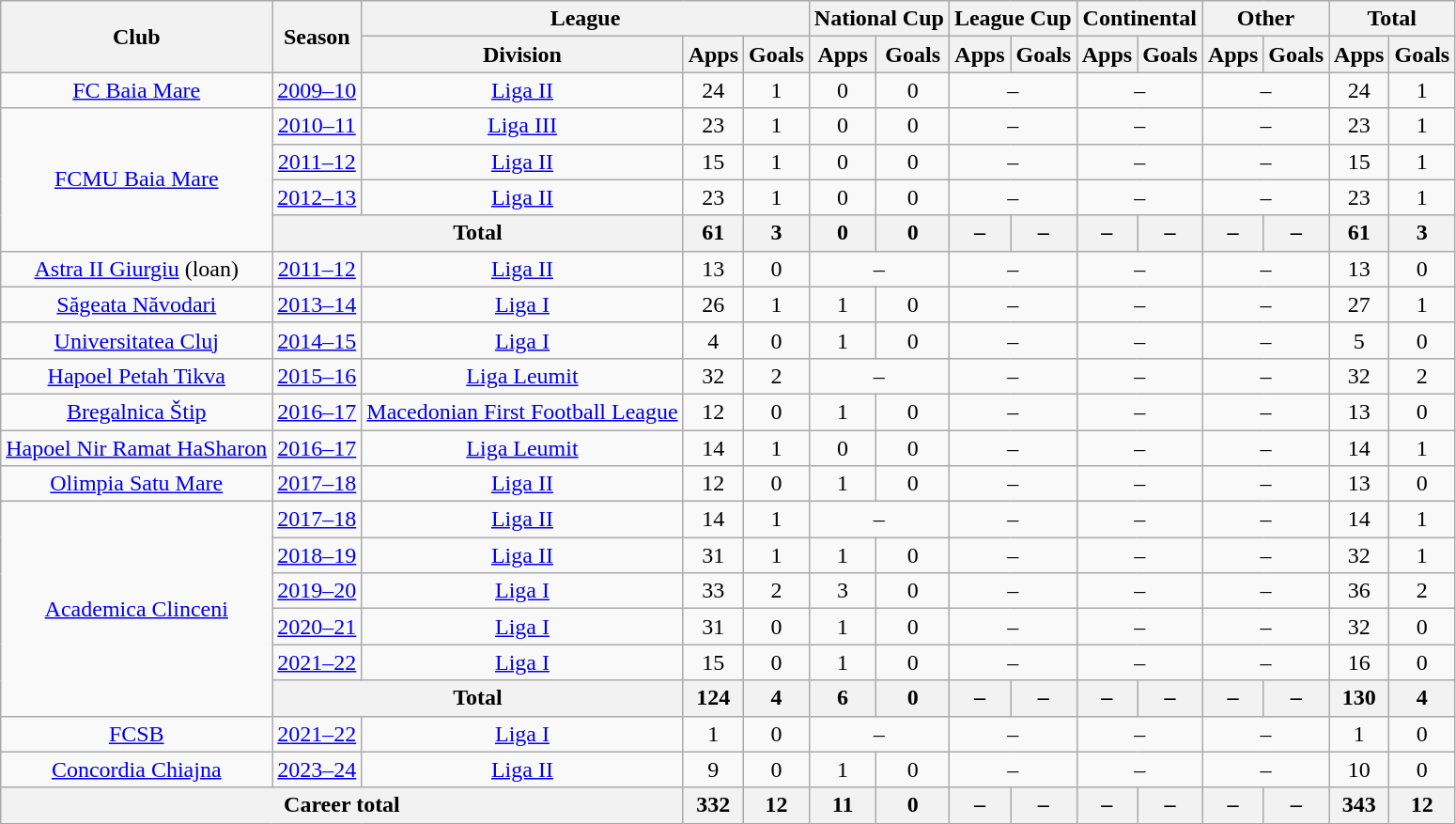<table class="wikitable" style="text-align:center">
<tr>
<th rowspan="2">Club</th>
<th rowspan="2">Season</th>
<th colspan="3">League</th>
<th colspan="2">National Cup</th>
<th colspan="2">League Cup</th>
<th colspan="2">Continental</th>
<th colspan="2">Other</th>
<th colspan="3">Total</th>
</tr>
<tr>
<th>Division</th>
<th>Apps</th>
<th>Goals</th>
<th>Apps</th>
<th>Goals</th>
<th>Apps</th>
<th>Goals</th>
<th>Apps</th>
<th>Goals</th>
<th>Apps</th>
<th>Goals</th>
<th>Apps</th>
<th>Goals</th>
</tr>
<tr>
<td rowspan="1"><a href='#'>FC Baia Mare</a></td>
<td><a href='#'>2009–10</a></td>
<td><a href='#'>Liga II</a></td>
<td>24</td>
<td>1</td>
<td>0</td>
<td>0</td>
<td colspan="2">–</td>
<td colspan="2">–</td>
<td colspan="2">–</td>
<td>24</td>
<td>1</td>
</tr>
<tr>
<td rowspan="4"><a href='#'>FCMU Baia Mare</a></td>
<td><a href='#'>2010–11</a></td>
<td><a href='#'>Liga III</a></td>
<td>23</td>
<td>1</td>
<td>0</td>
<td>0</td>
<td colspan="2">–</td>
<td colspan="2">–</td>
<td colspan="2">–</td>
<td>23</td>
<td>1</td>
</tr>
<tr>
<td><a href='#'>2011–12</a></td>
<td><a href='#'>Liga II</a></td>
<td>15</td>
<td>1</td>
<td>0</td>
<td>0</td>
<td colspan="2">–</td>
<td colspan="2">–</td>
<td colspan="2">–</td>
<td>15</td>
<td>1</td>
</tr>
<tr>
<td><a href='#'>2012–13</a></td>
<td><a href='#'>Liga II</a></td>
<td>23</td>
<td>1</td>
<td>0</td>
<td>0</td>
<td colspan="2">–</td>
<td colspan="2">–</td>
<td colspan="2">–</td>
<td>23</td>
<td>1</td>
</tr>
<tr>
<th colspan="2">Total</th>
<th>61</th>
<th>3</th>
<th>0</th>
<th>0</th>
<th>–</th>
<th>–</th>
<th>–</th>
<th>–</th>
<th>–</th>
<th>–</th>
<th>61</th>
<th>3</th>
</tr>
<tr>
<td rowspan="1"><a href='#'>Astra II Giurgiu</a> (loan)</td>
<td><a href='#'>2011–12</a></td>
<td><a href='#'>Liga II</a></td>
<td>13</td>
<td>0</td>
<td colspan="2">–</td>
<td colspan="2">–</td>
<td colspan="2">–</td>
<td colspan="2">–</td>
<td>13</td>
<td>0</td>
</tr>
<tr>
<td rowspan="1"><a href='#'>Săgeata Năvodari</a></td>
<td><a href='#'>2013–14</a></td>
<td><a href='#'>Liga I</a></td>
<td>26</td>
<td>1</td>
<td>1</td>
<td>0</td>
<td colspan="2">–</td>
<td colspan="2">–</td>
<td colspan="2">–</td>
<td>27</td>
<td>1</td>
</tr>
<tr>
<td rowspan="1"><a href='#'>Universitatea Cluj</a></td>
<td><a href='#'>2014–15</a></td>
<td><a href='#'>Liga I</a></td>
<td>4</td>
<td>0</td>
<td>1</td>
<td>0</td>
<td colspan="2">–</td>
<td colspan="2">–</td>
<td colspan="2">–</td>
<td>5</td>
<td>0</td>
</tr>
<tr>
<td rowspan="1"><a href='#'>Hapoel Petah Tikva</a></td>
<td><a href='#'>2015–16</a></td>
<td><a href='#'>Liga Leumit</a></td>
<td>32</td>
<td>2</td>
<td colspan="2">–</td>
<td colspan="2">–</td>
<td colspan="2">–</td>
<td colspan="2">–</td>
<td>32</td>
<td>2</td>
</tr>
<tr>
<td rowspan="1"><a href='#'>Bregalnica Štip</a></td>
<td><a href='#'>2016–17</a></td>
<td><a href='#'>Macedonian First Football League</a></td>
<td>12</td>
<td>0</td>
<td>1</td>
<td>0</td>
<td colspan="2">–</td>
<td colspan="2">–</td>
<td colspan="2">–</td>
<td>13</td>
<td>0</td>
</tr>
<tr>
<td rowspan="1"><a href='#'>Hapoel Nir Ramat HaSharon</a></td>
<td><a href='#'>2016–17</a></td>
<td><a href='#'>Liga Leumit</a></td>
<td>14</td>
<td>1</td>
<td>0</td>
<td>0</td>
<td colspan="2">–</td>
<td colspan="2">–</td>
<td colspan="2">–</td>
<td>14</td>
<td>1</td>
</tr>
<tr>
<td rowspan="1"><a href='#'>Olimpia Satu Mare</a></td>
<td><a href='#'>2017–18</a></td>
<td><a href='#'>Liga II</a></td>
<td>12</td>
<td>0</td>
<td>1</td>
<td>0</td>
<td colspan="2">–</td>
<td colspan="2">–</td>
<td colspan="2">–</td>
<td>13</td>
<td>0</td>
</tr>
<tr>
<td rowspan="6"><a href='#'>Academica Clinceni</a></td>
<td><a href='#'>2017–18</a></td>
<td><a href='#'>Liga II</a></td>
<td>14</td>
<td>1</td>
<td colspan="2">–</td>
<td colspan="2">–</td>
<td colspan="2">–</td>
<td colspan="2">–</td>
<td>14</td>
<td>1</td>
</tr>
<tr>
<td><a href='#'>2018–19</a></td>
<td><a href='#'>Liga II</a></td>
<td>31</td>
<td>1</td>
<td>1</td>
<td>0</td>
<td colspan="2">–</td>
<td colspan="2">–</td>
<td colspan="2">–</td>
<td>32</td>
<td>1</td>
</tr>
<tr>
<td><a href='#'>2019–20</a></td>
<td><a href='#'>Liga I</a></td>
<td>33</td>
<td>2</td>
<td>3</td>
<td>0</td>
<td colspan="2">–</td>
<td colspan="2">–</td>
<td colspan="2">–</td>
<td>36</td>
<td>2</td>
</tr>
<tr>
<td><a href='#'>2020–21</a></td>
<td><a href='#'>Liga I</a></td>
<td>31</td>
<td>0</td>
<td>1</td>
<td>0</td>
<td colspan="2">–</td>
<td colspan="2">–</td>
<td colspan="2">–</td>
<td>32</td>
<td>0</td>
</tr>
<tr>
<td><a href='#'>2021–22</a></td>
<td><a href='#'>Liga I</a></td>
<td>15</td>
<td>0</td>
<td>1</td>
<td>0</td>
<td colspan="2">–</td>
<td colspan="2">–</td>
<td colspan="2">–</td>
<td>16</td>
<td>0</td>
</tr>
<tr>
<th colspan="2">Total</th>
<th>124</th>
<th>4</th>
<th>6</th>
<th>0</th>
<th>–</th>
<th>–</th>
<th>–</th>
<th>–</th>
<th>–</th>
<th>–</th>
<th>130</th>
<th>4</th>
</tr>
<tr>
<td><a href='#'>FCSB</a></td>
<td><a href='#'>2021–22</a></td>
<td><a href='#'>Liga I</a></td>
<td>1</td>
<td>0</td>
<td colspan="2">–</td>
<td colspan="2">–</td>
<td colspan="2">–</td>
<td colspan="2">–</td>
<td>1</td>
<td>0</td>
</tr>
<tr>
<td><a href='#'>Concordia Chiajna</a></td>
<td><a href='#'>2023–24</a></td>
<td><a href='#'>Liga II</a></td>
<td>9</td>
<td>0</td>
<td>1</td>
<td>0</td>
<td colspan="2">–</td>
<td colspan="2">–</td>
<td colspan="2">–</td>
<td>10</td>
<td>0</td>
</tr>
<tr>
<th colspan="3">Career total</th>
<th>332</th>
<th>12</th>
<th>11</th>
<th>0</th>
<th>–</th>
<th>–</th>
<th>–</th>
<th>–</th>
<th>–</th>
<th>–</th>
<th>343</th>
<th>12</th>
</tr>
</table>
